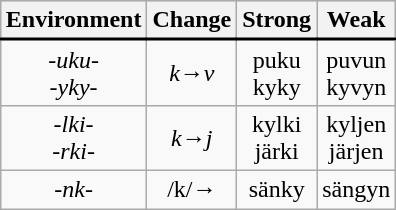<table class="wikitable"  style="text-align:center; margin:auto;">
<tr style="background:lightgrey; color:black; border-bottom: 2px solid black;">
<th>Environment</th>
<th>Change</th>
<th>Strong</th>
<th>Weak</th>
</tr>
<tr>
<td><em>-uku-</em> <br> <em>-yky-</em></td>
<td><em>k</em>→<em>v</em></td>
<td>puku <br> kyky</td>
<td>puvun <br> kyvyn</td>
</tr>
<tr>
<td><em>-lki-</em> <br> <em>-rki-</em></td>
<td><em>k</em>→<em>j</em></td>
<td>kylki <br> järki</td>
<td>kyljen <br> järjen</td>
</tr>
<tr>
<td><em>-nk-</em> <br> </td>
<td>/k/→</td>
<td>sänky <br> </td>
<td>sängyn <br> </td>
</tr>
</table>
